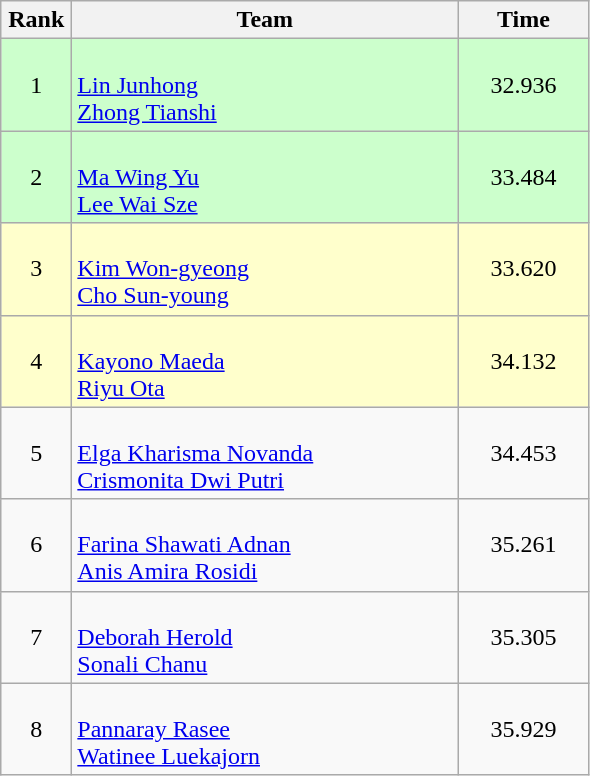<table class=wikitable style="text-align:center">
<tr>
<th width=40>Rank</th>
<th width=250>Team</th>
<th width=80>Time</th>
</tr>
<tr bgcolor="ccffcc">
<td>1</td>
<td align=left><br><a href='#'>Lin Junhong</a><br><a href='#'>Zhong Tianshi</a></td>
<td>32.936</td>
</tr>
<tr bgcolor="ccffcc">
<td>2</td>
<td align=left><br><a href='#'>Ma Wing Yu</a><br><a href='#'>Lee Wai Sze</a></td>
<td>33.484</td>
</tr>
<tr bgcolor=ffffcc>
<td>3</td>
<td align=left><br><a href='#'>Kim Won-gyeong</a><br><a href='#'>Cho Sun-young</a></td>
<td>33.620</td>
</tr>
<tr bgcolor=ffffcc>
<td>4</td>
<td align=left><br><a href='#'>Kayono Maeda</a><br><a href='#'>Riyu Ota</a></td>
<td>34.132</td>
</tr>
<tr>
<td>5</td>
<td align=left><br><a href='#'>Elga Kharisma Novanda</a><br><a href='#'>Crismonita Dwi Putri</a></td>
<td>34.453</td>
</tr>
<tr>
<td>6</td>
<td align=left><br><a href='#'>Farina Shawati Adnan</a><br><a href='#'>Anis Amira Rosidi</a></td>
<td>35.261</td>
</tr>
<tr>
<td>7</td>
<td align=left><br><a href='#'>Deborah Herold</a><br><a href='#'>Sonali Chanu</a></td>
<td>35.305</td>
</tr>
<tr>
<td>8</td>
<td align=left><br><a href='#'>Pannaray Rasee</a><br><a href='#'>Watinee Luekajorn</a></td>
<td>35.929</td>
</tr>
</table>
